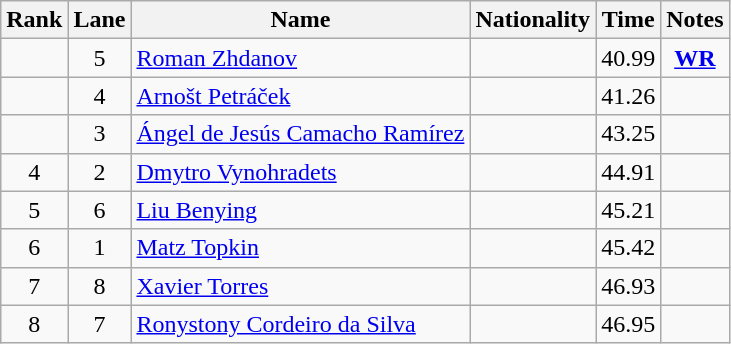<table class="wikitable sortable" style="text-align:center">
<tr>
<th>Rank</th>
<th>Lane</th>
<th>Name</th>
<th>Nationality</th>
<th>Time</th>
<th>Notes</th>
</tr>
<tr>
<td></td>
<td>5</td>
<td align=left><a href='#'>Roman Zhdanov</a></td>
<td align=left></td>
<td>40.99</td>
<td><strong><a href='#'>WR</a></strong></td>
</tr>
<tr>
<td></td>
<td>4</td>
<td align=left><a href='#'>Arnošt Petráček</a></td>
<td align=left></td>
<td>41.26</td>
<td></td>
</tr>
<tr>
<td></td>
<td>3</td>
<td align=left><a href='#'>Ángel de Jesús Camacho Ramírez</a></td>
<td align=left></td>
<td>43.25</td>
<td></td>
</tr>
<tr>
<td>4</td>
<td>2</td>
<td align=left><a href='#'>Dmytro Vynohradets</a></td>
<td align=left></td>
<td>44.91</td>
<td></td>
</tr>
<tr>
<td>5</td>
<td>6</td>
<td align=left><a href='#'>Liu Benying</a></td>
<td align=left></td>
<td>45.21</td>
<td></td>
</tr>
<tr>
<td>6</td>
<td>1</td>
<td align=left><a href='#'>Matz Topkin</a></td>
<td align=left></td>
<td>45.42</td>
<td></td>
</tr>
<tr>
<td>7</td>
<td>8</td>
<td align=left><a href='#'>Xavier Torres</a></td>
<td align=left></td>
<td>46.93</td>
<td></td>
</tr>
<tr>
<td>8</td>
<td>7</td>
<td align=left><a href='#'>Ronystony Cordeiro da Silva</a></td>
<td align=left></td>
<td>46.95</td>
<td></td>
</tr>
</table>
